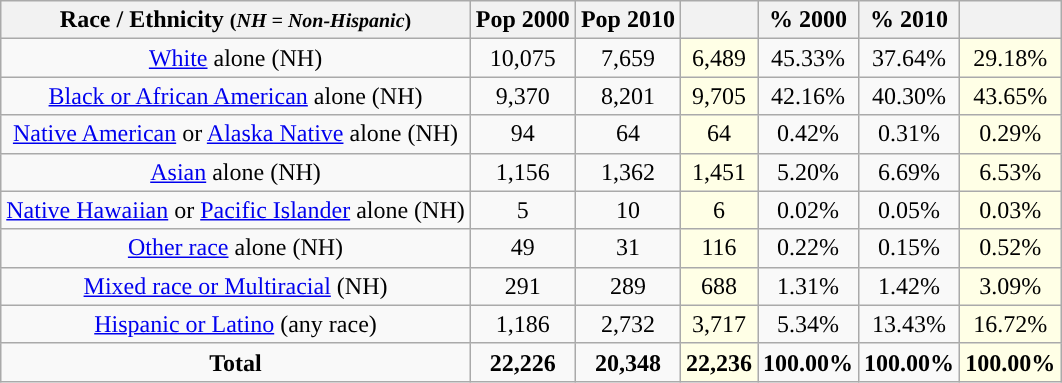<table class="wikitable" style="text-align:center;">
<tr>
<th>Race / Ethnicity <small>(<em>NH = Non-Hispanic</em>)</small></th>
<th>Pop 2000</th>
<th>Pop 2010</th>
<th></th>
<th>% 2000</th>
<th>% 2010</th>
<th></th>
</tr>
<tr>
<td><a href='#'>White</a> alone (NH)</td>
<td>10,075</td>
<td>7,659</td>
<td style='background: #ffffe6;'>6,489</td>
<td>45.33%</td>
<td>37.64%</td>
<td style='background: #ffffe6;'>29.18%</td>
</tr>
<tr>
<td><a href='#'>Black or African American</a> alone (NH)</td>
<td>9,370</td>
<td>8,201</td>
<td style='background: #ffffe6;'>9,705</td>
<td>42.16%</td>
<td>40.30%</td>
<td style='background: #ffffe6;'>43.65%</td>
</tr>
<tr>
<td><a href='#'>Native American</a> or <a href='#'>Alaska Native</a> alone (NH)</td>
<td>94</td>
<td>64</td>
<td style='background: #ffffe6;'>64</td>
<td>0.42%</td>
<td>0.31%</td>
<td style='background: #ffffe6;'>0.29%</td>
</tr>
<tr>
<td><a href='#'>Asian</a> alone (NH)</td>
<td>1,156</td>
<td>1,362</td>
<td style='background: #ffffe6;'>1,451</td>
<td>5.20%</td>
<td>6.69%</td>
<td style='background: #ffffe6;'>6.53%</td>
</tr>
<tr>
<td><a href='#'>Native Hawaiian</a> or <a href='#'>Pacific Islander</a> alone (NH)</td>
<td>5</td>
<td>10</td>
<td style='background: #ffffe6;'>6</td>
<td>0.02%</td>
<td>0.05%</td>
<td style='background: #ffffe6;'>0.03%</td>
</tr>
<tr>
<td><a href='#'>Other race</a> alone (NH)</td>
<td>49</td>
<td>31</td>
<td style='background: #ffffe6;'>116</td>
<td>0.22%</td>
<td>0.15%</td>
<td style='background: #ffffe6;'>0.52%</td>
</tr>
<tr>
<td><a href='#'>Mixed race or Multiracial</a> (NH)</td>
<td>291</td>
<td>289</td>
<td style='background: #ffffe6;'>688</td>
<td>1.31%</td>
<td>1.42%</td>
<td style='background: #ffffe6;'>3.09%</td>
</tr>
<tr>
<td><a href='#'>Hispanic or Latino</a> (any race)</td>
<td>1,186</td>
<td>2,732</td>
<td style='background: #ffffe6;'>3,717</td>
<td>5.34%</td>
<td>13.43%</td>
<td style='background: #ffffe6;'>16.72%</td>
</tr>
<tr>
<td><strong>Total</strong></td>
<td><strong>22,226</strong></td>
<td><strong>20,348</strong></td>
<td style='background: #ffffe6;'><strong>22,236</strong></td>
<td><strong>100.00%</strong></td>
<td><strong>100.00%</strong></td>
<td style='background: #ffffe6;'><strong>100.00%</strong></td>
</tr>
</table>
